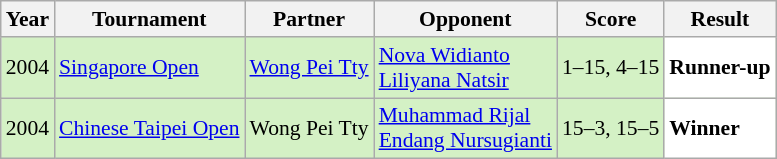<table class="sortable wikitable" style="font-size: 90%;">
<tr>
<th>Year</th>
<th>Tournament</th>
<th>Partner</th>
<th>Opponent</th>
<th>Score</th>
<th>Result</th>
</tr>
<tr style="background:#D4F1C5">
<td align="center">2004</td>
<td align="left"><a href='#'>Singapore Open</a></td>
<td align="left"> <a href='#'>Wong Pei Tty</a></td>
<td align="left"> <a href='#'>Nova Widianto</a> <br>  <a href='#'>Liliyana Natsir</a></td>
<td align="left">1–15, 4–15</td>
<td style="text-align:left; background:white"> <strong>Runner-up</strong></td>
</tr>
<tr style="background:#D4F1C5">
<td align="center">2004</td>
<td align="left"><a href='#'>Chinese Taipei Open</a></td>
<td align="left"> Wong Pei Tty</td>
<td align="left"> <a href='#'>Muhammad Rijal</a> <br>  <a href='#'>Endang Nursugianti</a></td>
<td align="left">15–3, 15–5</td>
<td style="text-align:left; background:white"> <strong>Winner</strong></td>
</tr>
</table>
